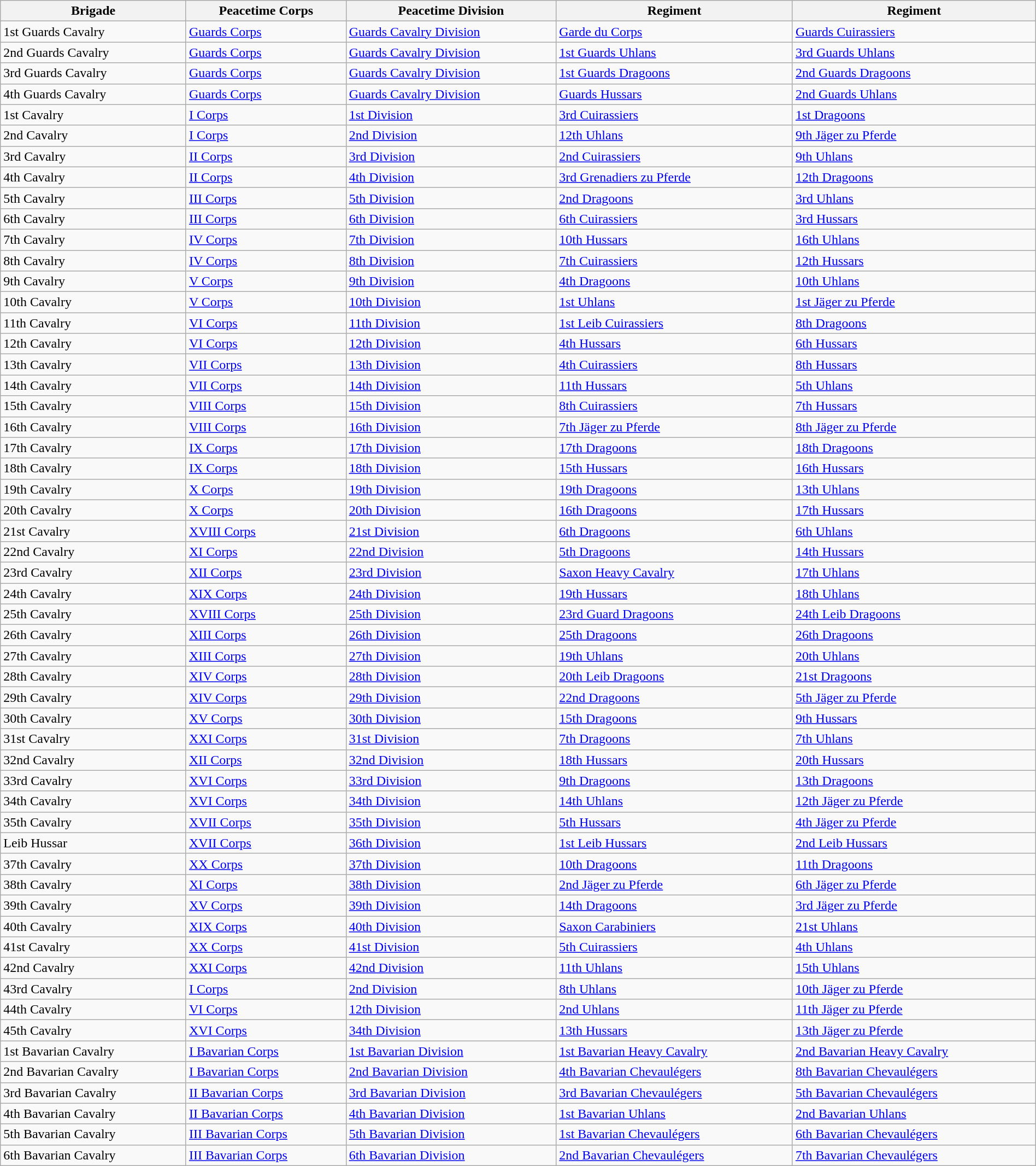<table class="wikitable collapsible collapsed" style="width:100%;">
<tr>
<th>Brigade</th>
<th>Peacetime Corps</th>
<th>Peacetime Division</th>
<th>Regiment</th>
<th>Regiment</th>
</tr>
<tr>
<td>1st Guards Cavalry</td>
<td><a href='#'>Guards Corps</a></td>
<td><a href='#'>Guards Cavalry Division</a></td>
<td><a href='#'>Garde du Corps</a></td>
<td><a href='#'>Guards Cuirassiers</a></td>
</tr>
<tr>
<td>2nd Guards Cavalry</td>
<td><a href='#'>Guards Corps</a></td>
<td><a href='#'>Guards Cavalry Division</a></td>
<td><a href='#'>1st Guards Uhlans</a></td>
<td><a href='#'>3rd Guards Uhlans</a></td>
</tr>
<tr>
<td>3rd Guards Cavalry</td>
<td><a href='#'>Guards Corps</a></td>
<td><a href='#'>Guards Cavalry Division</a></td>
<td><a href='#'>1st Guards Dragoons</a></td>
<td><a href='#'>2nd Guards Dragoons</a></td>
</tr>
<tr>
<td>4th Guards Cavalry</td>
<td><a href='#'>Guards Corps</a></td>
<td><a href='#'>Guards Cavalry Division</a></td>
<td><a href='#'>Guards Hussars</a></td>
<td><a href='#'>2nd Guards Uhlans</a></td>
</tr>
<tr>
<td>1st Cavalry</td>
<td><a href='#'>I Corps</a></td>
<td><a href='#'>1st Division</a></td>
<td><a href='#'>3rd Cuirassiers</a></td>
<td><a href='#'>1st Dragoons</a></td>
</tr>
<tr>
<td>2nd Cavalry</td>
<td><a href='#'>I Corps</a></td>
<td><a href='#'>2nd Division</a></td>
<td><a href='#'>12th Uhlans</a></td>
<td><a href='#'>9th Jäger zu Pferde</a></td>
</tr>
<tr>
<td>3rd Cavalry</td>
<td><a href='#'>II Corps</a></td>
<td><a href='#'>3rd Division</a></td>
<td><a href='#'>2nd Cuirassiers</a></td>
<td><a href='#'>9th Uhlans</a></td>
</tr>
<tr>
<td>4th Cavalry</td>
<td><a href='#'>II Corps</a></td>
<td><a href='#'>4th Division</a></td>
<td><a href='#'>3rd Grenadiers zu Pferde</a></td>
<td><a href='#'>12th Dragoons</a></td>
</tr>
<tr>
<td>5th Cavalry</td>
<td><a href='#'>III Corps</a></td>
<td><a href='#'>5th Division</a></td>
<td><a href='#'>2nd Dragoons</a></td>
<td><a href='#'>3rd Uhlans</a></td>
</tr>
<tr>
<td>6th Cavalry</td>
<td><a href='#'>III Corps</a></td>
<td><a href='#'>6th Division</a></td>
<td><a href='#'>6th Cuirassiers</a></td>
<td><a href='#'>3rd Hussars</a></td>
</tr>
<tr>
<td>7th Cavalry</td>
<td><a href='#'>IV Corps</a></td>
<td><a href='#'>7th Division</a></td>
<td><a href='#'>10th Hussars</a></td>
<td><a href='#'>16th Uhlans</a></td>
</tr>
<tr>
<td>8th Cavalry</td>
<td><a href='#'>IV Corps</a></td>
<td><a href='#'>8th Division</a></td>
<td><a href='#'>7th Cuirassiers</a></td>
<td><a href='#'>12th Hussars</a></td>
</tr>
<tr>
<td>9th Cavalry</td>
<td><a href='#'>V Corps</a></td>
<td><a href='#'>9th Division</a></td>
<td><a href='#'>4th Dragoons</a></td>
<td><a href='#'>10th Uhlans</a></td>
</tr>
<tr>
<td>10th Cavalry</td>
<td><a href='#'>V Corps</a></td>
<td><a href='#'>10th Division</a></td>
<td><a href='#'>1st Uhlans</a></td>
<td><a href='#'>1st Jäger zu Pferde</a></td>
</tr>
<tr>
<td>11th Cavalry</td>
<td><a href='#'>VI Corps</a></td>
<td><a href='#'>11th Division</a></td>
<td><a href='#'>1st Leib Cuirassiers</a></td>
<td><a href='#'>8th Dragoons</a></td>
</tr>
<tr>
<td>12th Cavalry</td>
<td><a href='#'>VI Corps</a></td>
<td><a href='#'>12th Division</a></td>
<td><a href='#'>4th Hussars</a></td>
<td><a href='#'>6th Hussars</a></td>
</tr>
<tr>
<td>13th Cavalry</td>
<td><a href='#'>VII Corps</a></td>
<td><a href='#'>13th Division</a></td>
<td><a href='#'>4th Cuirassiers</a></td>
<td><a href='#'>8th Hussars</a></td>
</tr>
<tr>
<td>14th Cavalry</td>
<td><a href='#'>VII Corps</a></td>
<td><a href='#'>14th Division</a></td>
<td><a href='#'>11th Hussars</a></td>
<td><a href='#'>5th Uhlans</a></td>
</tr>
<tr>
<td>15th Cavalry</td>
<td><a href='#'>VIII Corps</a></td>
<td><a href='#'>15th Division</a></td>
<td><a href='#'>8th Cuirassiers</a></td>
<td><a href='#'>7th Hussars</a></td>
</tr>
<tr>
<td>16th Cavalry</td>
<td><a href='#'>VIII Corps</a></td>
<td><a href='#'>16th Division</a></td>
<td><a href='#'>7th Jäger zu Pferde</a></td>
<td><a href='#'>8th Jäger zu Pferde</a></td>
</tr>
<tr>
<td>17th Cavalry</td>
<td><a href='#'>IX Corps</a></td>
<td><a href='#'>17th Division</a></td>
<td><a href='#'>17th Dragoons</a></td>
<td><a href='#'>18th Dragoons</a></td>
</tr>
<tr>
<td>18th Cavalry</td>
<td><a href='#'>IX Corps</a></td>
<td><a href='#'>18th Division</a></td>
<td><a href='#'>15th Hussars</a></td>
<td><a href='#'>16th Hussars</a></td>
</tr>
<tr>
<td>19th Cavalry</td>
<td><a href='#'>X Corps</a></td>
<td><a href='#'>19th Division</a></td>
<td><a href='#'>19th Dragoons</a></td>
<td><a href='#'>13th Uhlans</a></td>
</tr>
<tr>
<td>20th Cavalry</td>
<td><a href='#'>X Corps</a></td>
<td><a href='#'>20th Division</a></td>
<td><a href='#'>16th Dragoons</a></td>
<td><a href='#'>17th Hussars</a></td>
</tr>
<tr>
<td>21st Cavalry</td>
<td><a href='#'>XVIII Corps</a></td>
<td><a href='#'>21st Division</a></td>
<td><a href='#'>6th Dragoons</a></td>
<td><a href='#'>6th Uhlans</a></td>
</tr>
<tr>
<td>22nd Cavalry</td>
<td><a href='#'>XI Corps</a></td>
<td><a href='#'>22nd Division</a></td>
<td><a href='#'>5th Dragoons</a></td>
<td><a href='#'>14th Hussars</a></td>
</tr>
<tr>
<td>23rd Cavalry</td>
<td><a href='#'>XII Corps</a></td>
<td><a href='#'>23rd Division</a></td>
<td><a href='#'>Saxon Heavy Cavalry</a></td>
<td><a href='#'>17th Uhlans</a></td>
</tr>
<tr>
<td>24th Cavalry</td>
<td><a href='#'>XIX Corps</a></td>
<td><a href='#'>24th Division</a></td>
<td><a href='#'>19th Hussars</a></td>
<td><a href='#'>18th Uhlans</a></td>
</tr>
<tr>
<td>25th Cavalry</td>
<td><a href='#'>XVIII Corps</a></td>
<td><a href='#'>25th Division</a></td>
<td><a href='#'>23rd Guard Dragoons</a></td>
<td><a href='#'>24th Leib Dragoons</a></td>
</tr>
<tr>
<td>26th Cavalry</td>
<td><a href='#'>XIII Corps</a></td>
<td><a href='#'>26th Division</a></td>
<td><a href='#'>25th Dragoons</a></td>
<td><a href='#'>26th Dragoons</a></td>
</tr>
<tr>
<td>27th Cavalry</td>
<td><a href='#'>XIII Corps</a></td>
<td><a href='#'>27th Division</a></td>
<td><a href='#'>19th Uhlans</a></td>
<td><a href='#'>20th Uhlans</a></td>
</tr>
<tr>
<td>28th Cavalry</td>
<td><a href='#'>XIV Corps</a></td>
<td><a href='#'>28th Division</a></td>
<td><a href='#'>20th Leib Dragoons</a></td>
<td><a href='#'>21st Dragoons</a></td>
</tr>
<tr>
<td>29th Cavalry</td>
<td><a href='#'>XIV Corps</a></td>
<td><a href='#'>29th Division</a></td>
<td><a href='#'>22nd Dragoons</a></td>
<td><a href='#'>5th Jäger zu Pferde</a></td>
</tr>
<tr>
<td>30th Cavalry</td>
<td><a href='#'>XV Corps</a></td>
<td><a href='#'>30th Division</a></td>
<td><a href='#'>15th Dragoons</a></td>
<td><a href='#'>9th Hussars</a></td>
</tr>
<tr>
<td>31st Cavalry</td>
<td><a href='#'>XXI Corps</a></td>
<td><a href='#'>31st Division</a></td>
<td><a href='#'>7th Dragoons</a></td>
<td><a href='#'>7th Uhlans</a></td>
</tr>
<tr>
<td>32nd Cavalry</td>
<td><a href='#'>XII Corps</a></td>
<td><a href='#'>32nd Division</a></td>
<td><a href='#'>18th Hussars</a></td>
<td><a href='#'>20th Hussars</a></td>
</tr>
<tr>
<td>33rd Cavalry</td>
<td><a href='#'>XVI Corps</a></td>
<td><a href='#'>33rd Division</a></td>
<td><a href='#'>9th Dragoons</a></td>
<td><a href='#'>13th Dragoons</a></td>
</tr>
<tr>
<td>34th Cavalry</td>
<td><a href='#'>XVI Corps</a></td>
<td><a href='#'>34th Division</a></td>
<td><a href='#'>14th Uhlans</a></td>
<td><a href='#'>12th Jäger zu Pferde</a></td>
</tr>
<tr>
<td>35th Cavalry</td>
<td><a href='#'>XVII Corps</a></td>
<td><a href='#'>35th Division</a></td>
<td><a href='#'>5th Hussars</a></td>
<td><a href='#'>4th Jäger zu Pferde</a></td>
</tr>
<tr>
<td>Leib Hussar</td>
<td><a href='#'>XVII Corps</a></td>
<td><a href='#'>36th Division</a></td>
<td><a href='#'>1st Leib Hussars</a></td>
<td><a href='#'>2nd Leib Hussars</a></td>
</tr>
<tr>
<td>37th Cavalry</td>
<td><a href='#'>XX Corps</a></td>
<td><a href='#'>37th Division</a></td>
<td><a href='#'>10th Dragoons</a></td>
<td><a href='#'>11th Dragoons</a></td>
</tr>
<tr>
<td>38th Cavalry</td>
<td><a href='#'>XI Corps</a></td>
<td><a href='#'>38th Division</a></td>
<td><a href='#'>2nd Jäger zu Pferde</a></td>
<td><a href='#'>6th Jäger zu Pferde</a></td>
</tr>
<tr>
<td>39th Cavalry</td>
<td><a href='#'>XV Corps</a></td>
<td><a href='#'>39th Division</a></td>
<td><a href='#'>14th Dragoons</a></td>
<td><a href='#'>3rd Jäger zu Pferde</a></td>
</tr>
<tr>
<td>40th Cavalry</td>
<td><a href='#'>XIX Corps</a></td>
<td><a href='#'>40th Division</a></td>
<td><a href='#'>Saxon Carabiniers</a></td>
<td><a href='#'>21st Uhlans</a></td>
</tr>
<tr>
<td>41st Cavalry</td>
<td><a href='#'>XX Corps</a></td>
<td><a href='#'>41st Division</a></td>
<td><a href='#'>5th Cuirassiers</a></td>
<td><a href='#'>4th Uhlans</a></td>
</tr>
<tr>
<td>42nd Cavalry</td>
<td><a href='#'>XXI Corps</a></td>
<td><a href='#'>42nd Division</a></td>
<td><a href='#'>11th Uhlans</a></td>
<td><a href='#'>15th Uhlans</a></td>
</tr>
<tr>
<td>43rd Cavalry</td>
<td><a href='#'>I Corps</a></td>
<td><a href='#'>2nd Division</a></td>
<td><a href='#'>8th Uhlans</a></td>
<td><a href='#'>10th Jäger zu Pferde</a></td>
</tr>
<tr>
<td>44th Cavalry</td>
<td><a href='#'>VI Corps</a></td>
<td><a href='#'>12th Division</a></td>
<td><a href='#'>2nd Uhlans</a></td>
<td><a href='#'>11th Jäger zu Pferde</a></td>
</tr>
<tr>
<td>45th Cavalry</td>
<td><a href='#'>XVI Corps</a></td>
<td><a href='#'>34th Division</a></td>
<td><a href='#'>13th Hussars</a></td>
<td><a href='#'>13th Jäger zu Pferde</a></td>
</tr>
<tr>
<td>1st Bavarian Cavalry</td>
<td><a href='#'>I Bavarian Corps</a></td>
<td><a href='#'>1st Bavarian Division</a></td>
<td><a href='#'>1st Bavarian Heavy Cavalry</a></td>
<td><a href='#'>2nd Bavarian Heavy Cavalry</a></td>
</tr>
<tr>
<td>2nd Bavarian Cavalry</td>
<td><a href='#'>I Bavarian Corps</a></td>
<td><a href='#'>2nd Bavarian Division</a></td>
<td><a href='#'>4th Bavarian Chevaulégers</a></td>
<td><a href='#'>8th Bavarian Chevaulégers</a></td>
</tr>
<tr>
<td>3rd Bavarian Cavalry</td>
<td><a href='#'>II Bavarian Corps</a></td>
<td><a href='#'>3rd Bavarian Division</a></td>
<td><a href='#'>3rd Bavarian Chevaulégers</a></td>
<td><a href='#'>5th Bavarian Chevaulégers</a></td>
</tr>
<tr>
<td>4th Bavarian Cavalry</td>
<td><a href='#'>II Bavarian Corps</a></td>
<td><a href='#'>4th Bavarian Division</a></td>
<td><a href='#'>1st Bavarian Uhlans</a></td>
<td><a href='#'>2nd Bavarian Uhlans</a></td>
</tr>
<tr>
<td>5th Bavarian Cavalry</td>
<td><a href='#'>III Bavarian Corps</a></td>
<td><a href='#'>5th Bavarian Division</a></td>
<td><a href='#'>1st Bavarian Chevaulégers</a></td>
<td><a href='#'>6th Bavarian Chevaulégers</a></td>
</tr>
<tr>
<td>6th Bavarian Cavalry</td>
<td><a href='#'>III Bavarian Corps</a></td>
<td><a href='#'>6th Bavarian Division</a></td>
<td><a href='#'>2nd Bavarian Chevaulégers</a></td>
<td><a href='#'>7th Bavarian Chevaulégers</a></td>
</tr>
</table>
